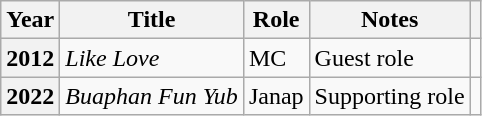<table class="wikitable sortable plainrowheaders">
<tr>
<th scope="col">Year</th>
<th scope="col">Title</th>
<th scope="col">Role</th>
<th scope="col" class="unsortable">Notes</th>
<th scope="col" class="unsortable"></th>
</tr>
<tr>
<th scope="row">2012</th>
<td><em>Like Love</em></td>
<td>MC</td>
<td>Guest role</td>
<td style="text-align: center;"></td>
</tr>
<tr>
<th scope="row">2022</th>
<td><em>Buaphan Fun Yub</em></td>
<td>Janap</td>
<td>Supporting role</td>
<td style="text-align: center;"></td>
</tr>
</table>
